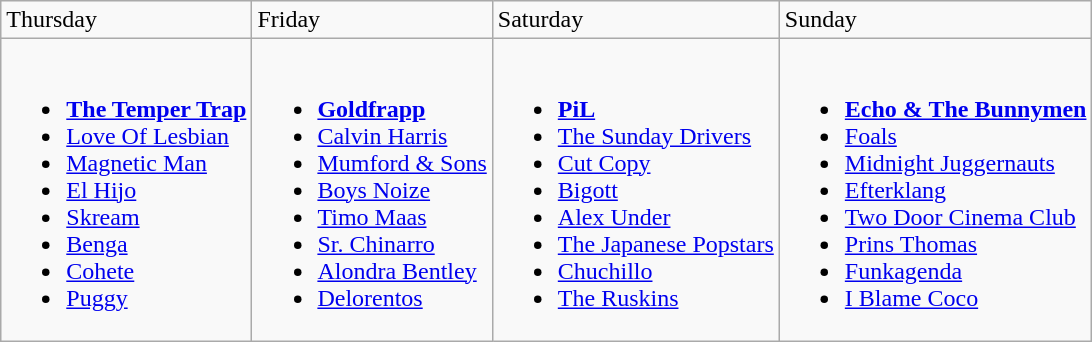<table class="wikitable">
<tr>
<td>Thursday</td>
<td>Friday</td>
<td>Saturday</td>
<td>Sunday</td>
</tr>
<tr valign="top">
<td><br><ul><li><strong><a href='#'>The Temper Trap</a></strong></li><li><a href='#'>Love Of Lesbian</a></li><li><a href='#'>Magnetic Man</a></li><li><a href='#'>El Hijo</a></li><li><a href='#'>Skream</a></li><li><a href='#'>Benga</a></li><li><a href='#'>Cohete</a></li><li><a href='#'>Puggy</a></li></ul></td>
<td><br><ul><li><strong><a href='#'>Goldfrapp</a></strong></li><li><a href='#'>Calvin Harris</a></li><li><a href='#'>Mumford & Sons</a></li><li><a href='#'>Boys Noize</a></li><li><a href='#'>Timo Maas</a></li><li><a href='#'>Sr. Chinarro</a></li><li><a href='#'>Alondra Bentley</a></li><li><a href='#'>Delorentos</a></li></ul></td>
<td><br><ul><li><strong><a href='#'>PiL</a></strong></li><li><a href='#'>The Sunday Drivers</a></li><li><a href='#'>Cut Copy</a></li><li><a href='#'>Bigott</a></li><li><a href='#'>Alex Under</a></li><li><a href='#'>The Japanese Popstars</a></li><li><a href='#'>Chuchillo</a></li><li><a href='#'>The Ruskins</a></li></ul></td>
<td><br><ul><li><strong><a href='#'>Echo & The Bunnymen</a></strong></li><li><a href='#'>Foals</a></li><li><a href='#'>Midnight Juggernauts</a></li><li><a href='#'>Efterklang</a></li><li><a href='#'>Two Door Cinema Club</a></li><li><a href='#'>Prins Thomas</a></li><li><a href='#'>Funkagenda</a></li><li><a href='#'>I Blame Coco</a></li></ul></td>
</tr>
</table>
